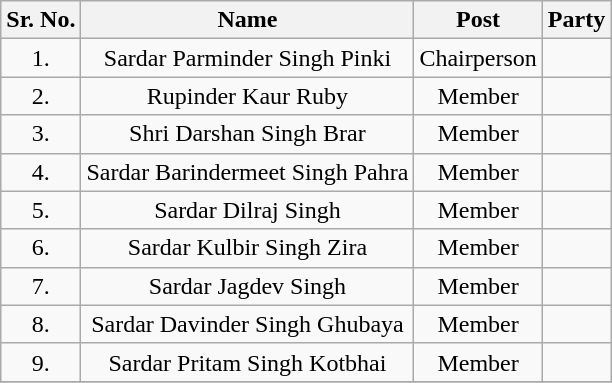<table class="wikitable sortable">
<tr>
<th>Sr. No.</th>
<th>Name</th>
<th>Post</th>
<th colspan="2">Party</th>
</tr>
<tr align="center">
<td>1.</td>
<td>Sardar Parminder Singh Pinki</td>
<td>Chairperson</td>
<td></td>
</tr>
<tr align="center">
<td>2.</td>
<td>Rupinder Kaur Ruby</td>
<td>Member</td>
<td></td>
</tr>
<tr align="center">
<td>3.</td>
<td>Shri  Darshan Singh Brar</td>
<td>Member</td>
<td></td>
</tr>
<tr align="center">
<td>4.</td>
<td>Sardar Barindermeet Singh Pahra</td>
<td>Member</td>
<td></td>
</tr>
<tr align="center">
<td>5.</td>
<td>Sardar  Dilraj Singh</td>
<td>Member</td>
<td></td>
</tr>
<tr align="center">
<td>6.</td>
<td>Sardar Kulbir Singh Zira</td>
<td>Member</td>
<td></td>
</tr>
<tr align="center">
<td>7.</td>
<td>Sardar Jagdev Singh</td>
<td>Member</td>
<td></td>
</tr>
<tr align="center">
<td>8.</td>
<td>Sardar Davinder Singh Ghubaya</td>
<td>Member</td>
<td></td>
</tr>
<tr align="center">
<td>9.</td>
<td>Sardar Pritam Singh Kotbhai</td>
<td>Member</td>
<td></td>
</tr>
<tr align="center">
</tr>
</table>
